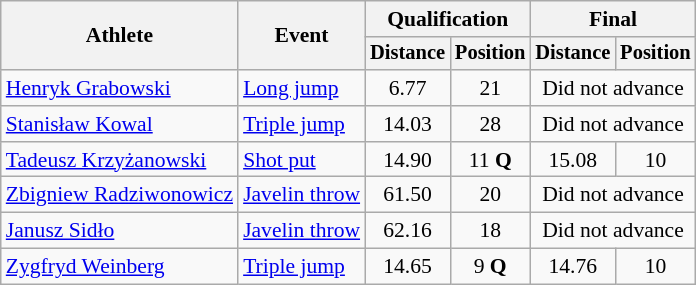<table class=wikitable style="font-size:90%">
<tr>
<th rowspan="2">Athlete</th>
<th rowspan="2">Event</th>
<th colspan="2">Qualification</th>
<th colspan="2">Final</th>
</tr>
<tr style="font-size:95%">
<th>Distance</th>
<th>Position</th>
<th>Distance</th>
<th>Position</th>
</tr>
<tr align=center>
<td align=left><a href='#'>Henryk Grabowski</a></td>
<td align=left><a href='#'>Long jump</a></td>
<td>6.77</td>
<td>21</td>
<td colspan=2>Did not advance</td>
</tr>
<tr align=center>
<td align=left><a href='#'>Stanisław Kowal</a></td>
<td align=left><a href='#'>Triple jump</a></td>
<td>14.03</td>
<td>28</td>
<td colspan=2>Did not advance</td>
</tr>
<tr align=center>
<td align=left><a href='#'>Tadeusz Krzyżanowski</a></td>
<td align=left><a href='#'>Shot put</a></td>
<td>14.90</td>
<td>11 <strong>Q</strong></td>
<td>15.08</td>
<td>10</td>
</tr>
<tr align=center>
<td align=left><a href='#'>Zbigniew Radziwonowicz</a></td>
<td align=left><a href='#'>Javelin throw</a></td>
<td>61.50</td>
<td>20</td>
<td colspan=2>Did not advance</td>
</tr>
<tr align=center>
<td align=left><a href='#'>Janusz Sidło</a></td>
<td align=left><a href='#'>Javelin throw</a></td>
<td>62.16</td>
<td>18</td>
<td colspan=2>Did not advance</td>
</tr>
<tr align=center>
<td align=left><a href='#'>Zygfryd Weinberg</a></td>
<td align=left><a href='#'>Triple jump</a></td>
<td>14.65</td>
<td>9 <strong>Q</strong></td>
<td>14.76</td>
<td>10</td>
</tr>
</table>
